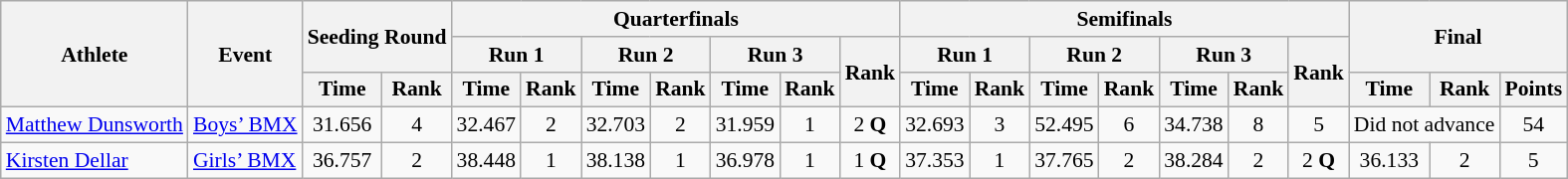<table class="wikitable" style="font-size:90%;">
<tr>
<th rowspan=3>Athlete</th>
<th rowspan=3>Event</th>
<th rowspan=2 colspan=2>Seeding Round</th>
<th colspan=7>Quarterfinals</th>
<th colspan=7>Semifinals</th>
<th rowspan=2 colspan=3>Final</th>
</tr>
<tr>
<th colspan=2>Run 1</th>
<th colspan=2>Run 2</th>
<th colspan=2>Run 3</th>
<th rowspan=2>Rank</th>
<th colspan=2>Run 1</th>
<th colspan=2>Run 2</th>
<th colspan=2>Run 3</th>
<th rowspan=2>Rank</th>
</tr>
<tr>
<th>Time</th>
<th>Rank</th>
<th>Time</th>
<th>Rank</th>
<th>Time</th>
<th>Rank</th>
<th>Time</th>
<th>Rank</th>
<th>Time</th>
<th>Rank</th>
<th>Time</th>
<th>Rank</th>
<th>Time</th>
<th>Rank</th>
<th>Time</th>
<th>Rank</th>
<th>Points</th>
</tr>
<tr>
<td><a href='#'>Matthew Dunsworth</a></td>
<td><a href='#'>Boys’ BMX</a></td>
<td align=center>31.656</td>
<td align=center>4</td>
<td align=center>32.467</td>
<td align=center>2</td>
<td align=center>32.703</td>
<td align=center>2</td>
<td align=center>31.959</td>
<td align=center>1</td>
<td align=center>2 <strong>Q</strong></td>
<td align=center>32.693</td>
<td align=center>3</td>
<td align=center>52.495</td>
<td align=center>6</td>
<td align=center>34.738</td>
<td align=center>8</td>
<td align=center>5</td>
<td style="text-align:center;" colspan="2">Did not advance</td>
<td align=center>54</td>
</tr>
<tr>
<td><a href='#'>Kirsten Dellar</a></td>
<td><a href='#'>Girls’ BMX</a></td>
<td align=center>36.757</td>
<td align=center>2</td>
<td align=center>38.448</td>
<td align=center>1</td>
<td align=center>38.138</td>
<td align=center>1</td>
<td align=center>36.978</td>
<td align=center>1</td>
<td align=center>1 <strong>Q</strong></td>
<td align=center>37.353</td>
<td align=center>1</td>
<td align=center>37.765</td>
<td align=center>2</td>
<td align=center>38.284</td>
<td align=center>2</td>
<td align=center>2 <strong>Q</strong></td>
<td align=center>36.133</td>
<td align=center>2</td>
<td align=center>5</td>
</tr>
</table>
